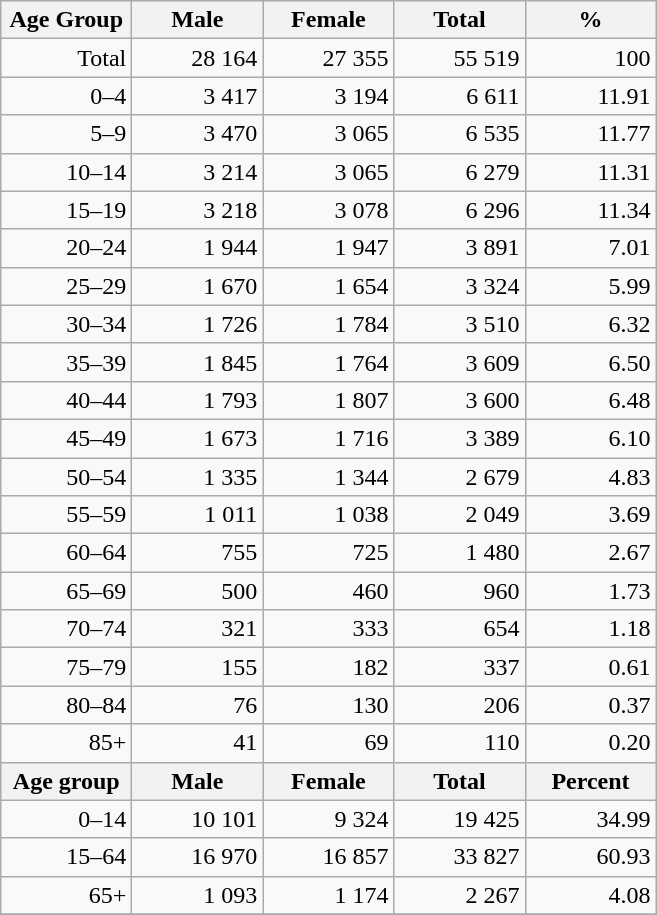<table class="wikitable">
<tr>
<th width="80pt">Age Group</th>
<th width="80pt">Male</th>
<th width="80pt">Female</th>
<th width="80pt">Total</th>
<th width="80pt">%</th>
</tr>
<tr>
<td align="right">Total</td>
<td align="right">28 164</td>
<td align="right">27 355</td>
<td align="right">55 519</td>
<td align="right">100</td>
</tr>
<tr>
<td align="right">0–4</td>
<td align="right">3 417</td>
<td align="right">3 194</td>
<td align="right">6 611</td>
<td align="right">11.91</td>
</tr>
<tr>
<td align="right">5–9</td>
<td align="right">3 470</td>
<td align="right">3 065</td>
<td align="right">6 535</td>
<td align="right">11.77</td>
</tr>
<tr>
<td align="right">10–14</td>
<td align="right">3 214</td>
<td align="right">3 065</td>
<td align="right">6 279</td>
<td align="right">11.31</td>
</tr>
<tr>
<td align="right">15–19</td>
<td align="right">3 218</td>
<td align="right">3 078</td>
<td align="right">6 296</td>
<td align="right">11.34</td>
</tr>
<tr>
<td align="right">20–24</td>
<td align="right">1 944</td>
<td align="right">1 947</td>
<td align="right">3 891</td>
<td align="right">7.01</td>
</tr>
<tr>
<td align="right">25–29</td>
<td align="right">1 670</td>
<td align="right">1 654</td>
<td align="right">3 324</td>
<td align="right">5.99</td>
</tr>
<tr>
<td align="right">30–34</td>
<td align="right">1 726</td>
<td align="right">1 784</td>
<td align="right">3 510</td>
<td align="right">6.32</td>
</tr>
<tr>
<td align="right">35–39</td>
<td align="right">1 845</td>
<td align="right">1 764</td>
<td align="right">3 609</td>
<td align="right">6.50</td>
</tr>
<tr>
<td align="right">40–44</td>
<td align="right">1 793</td>
<td align="right">1 807</td>
<td align="right">3 600</td>
<td align="right">6.48</td>
</tr>
<tr>
<td align="right">45–49</td>
<td align="right">1 673</td>
<td align="right">1 716</td>
<td align="right">3 389</td>
<td align="right">6.10</td>
</tr>
<tr>
<td align="right">50–54</td>
<td align="right">1 335</td>
<td align="right">1 344</td>
<td align="right">2 679</td>
<td align="right">4.83</td>
</tr>
<tr>
<td align="right">55–59</td>
<td align="right">1 011</td>
<td align="right">1 038</td>
<td align="right">2 049</td>
<td align="right">3.69</td>
</tr>
<tr>
<td align="right">60–64</td>
<td align="right">755</td>
<td align="right">725</td>
<td align="right">1 480</td>
<td align="right">2.67</td>
</tr>
<tr>
<td align="right">65–69</td>
<td align="right">500</td>
<td align="right">460</td>
<td align="right">960</td>
<td align="right">1.73</td>
</tr>
<tr>
<td align="right">70–74</td>
<td align="right">321</td>
<td align="right">333</td>
<td align="right">654</td>
<td align="right">1.18</td>
</tr>
<tr>
<td align="right">75–79</td>
<td align="right">155</td>
<td align="right">182</td>
<td align="right">337</td>
<td align="right">0.61</td>
</tr>
<tr>
<td align="right">80–84</td>
<td align="right">76</td>
<td align="right">130</td>
<td align="right">206</td>
<td align="right">0.37</td>
</tr>
<tr>
<td align="right">85+</td>
<td align="right">41</td>
<td align="right">69</td>
<td align="right">110</td>
<td align="right">0.20</td>
</tr>
<tr>
<th width="50">Age group</th>
<th width="80pt">Male</th>
<th width="80">Female</th>
<th width="80">Total</th>
<th width="50">Percent</th>
</tr>
<tr>
<td align="right">0–14</td>
<td align="right">10 101</td>
<td align="right">9 324</td>
<td align="right">19 425</td>
<td align="right">34.99</td>
</tr>
<tr>
<td align="right">15–64</td>
<td align="right">16 970</td>
<td align="right">16 857</td>
<td align="right">33 827</td>
<td align="right">60.93</td>
</tr>
<tr>
<td align="right">65+</td>
<td align="right">1 093</td>
<td align="right">1 174</td>
<td align="right">2 267</td>
<td align="right">4.08</td>
</tr>
<tr>
</tr>
</table>
